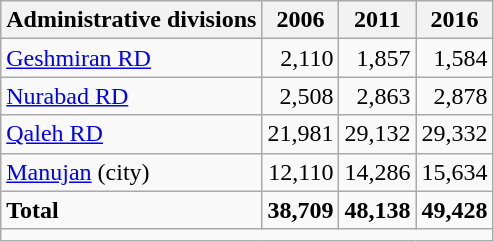<table class="wikitable">
<tr>
<th>Administrative divisions</th>
<th>2006</th>
<th>2011</th>
<th>2016</th>
</tr>
<tr>
<td><a href='#'>Geshmiran RD</a></td>
<td style="text-align: right;">2,110</td>
<td style="text-align: right;">1,857</td>
<td style="text-align: right;">1,584</td>
</tr>
<tr>
<td><a href='#'>Nurabad RD</a></td>
<td style="text-align: right;">2,508</td>
<td style="text-align: right;">2,863</td>
<td style="text-align: right;">2,878</td>
</tr>
<tr>
<td><a href='#'>Qaleh RD</a></td>
<td style="text-align: right;">21,981</td>
<td style="text-align: right;">29,132</td>
<td style="text-align: right;">29,332</td>
</tr>
<tr>
<td><a href='#'>Manujan</a> (city)</td>
<td style="text-align: right;">12,110</td>
<td style="text-align: right;">14,286</td>
<td style="text-align: right;">15,634</td>
</tr>
<tr>
<td><strong>Total</strong></td>
<td style="text-align: right;"><strong>38,709</strong></td>
<td style="text-align: right;"><strong>48,138</strong></td>
<td style="text-align: right;"><strong>49,428</strong></td>
</tr>
<tr>
<td colspan=4></td>
</tr>
</table>
